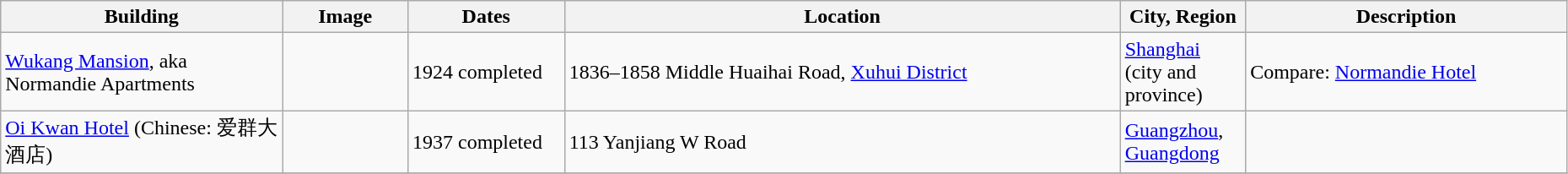<table class="wikitable sortable" style="width:98%">
<tr>
<th width = 18%><strong>Building</strong></th>
<th width = 8% class="unsortable"><strong>Image</strong></th>
<th width = 10%><strong>Dates</strong></th>
<th><strong>Location</strong></th>
<th width = 8%><strong>City, Region</strong></th>
<th class="unsortable"><strong>Description</strong></th>
</tr>
<tr>
<td><a href='#'>Wukang Mansion</a>, aka Normandie Apartments</td>
<td></td>
<td>1924 completed</td>
<td>1836–1858 Middle Huaihai Road, <a href='#'>Xuhui District</a><br></td>
<td><a href='#'>Shanghai</a> (city and province)</td>
<td>Compare: <a href='#'>Normandie Hotel</a></td>
</tr>
<tr>
<td><a href='#'>Oi Kwan Hotel</a> (Chinese: 爱群大酒店)</td>
<td></td>
<td>1937 completed</td>
<td>113 Yanjiang W Road<br></td>
<td><a href='#'>Guangzhou</a>, <a href='#'>Guangdong</a></td>
<td></td>
</tr>
<tr>
</tr>
</table>
